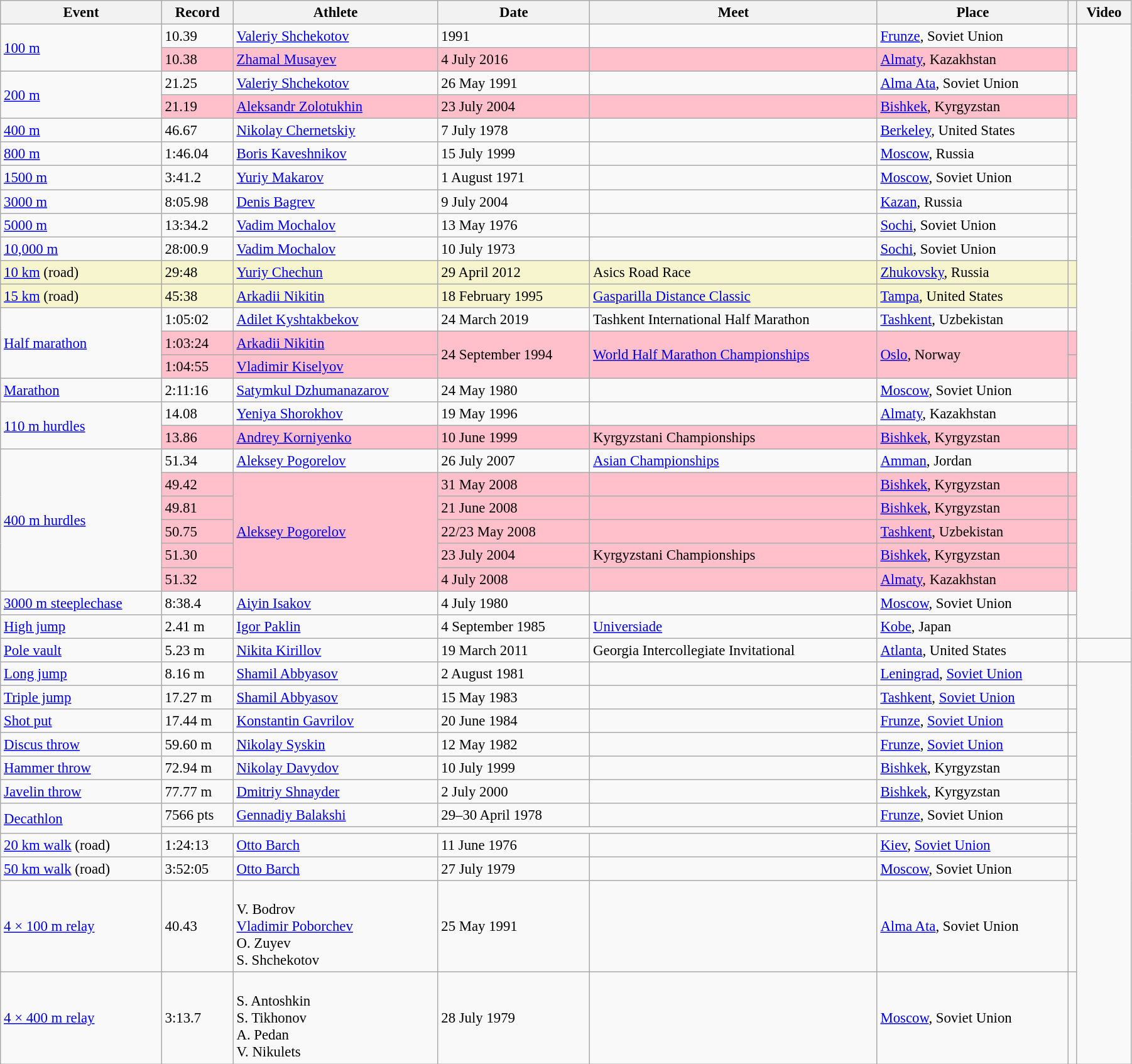<table class="wikitable" style="font-size:95%; width: 95%;">
<tr>
<th>Event</th>
<th>Record</th>
<th>Athlete</th>
<th>Date</th>
<th>Meet</th>
<th>Place</th>
<th></th>
<th>Video</th>
</tr>
<tr>
<td rowspan=2><a href='#'>100 m</a></td>
<td>10.39</td>
<td><a href='#'>Valeriy Shchekotov</a></td>
<td>1991</td>
<td></td>
<td><a href='#'>Frunze</a>, Soviet Union</td>
<td></td>
</tr>
<tr style="background:pink">
<td>10.38 </td>
<td><a href='#'>Zhamal Musayev</a></td>
<td>4 July 2016</td>
<td></td>
<td><a href='#'>Almaty</a>, Kazakhstan</td>
<td></td>
</tr>
<tr>
<td rowspan=2><a href='#'>200 m</a></td>
<td>21.25</td>
<td><a href='#'>Valeriy Shchekotov</a></td>
<td>26 May 1991</td>
<td></td>
<td><a href='#'>Alma Ata</a>, Soviet Union</td>
<td></td>
</tr>
<tr style="background:pink">
<td>21.19 </td>
<td><a href='#'>Aleksandr Zolotukhin</a></td>
<td>23 July 2004</td>
<td></td>
<td><a href='#'>Bishkek</a>, Kyrgyzstan</td>
<td></td>
</tr>
<tr>
<td><a href='#'>400 m</a></td>
<td>46.67</td>
<td><a href='#'>Nikolay Chernetskiy</a></td>
<td>7 July 1978</td>
<td></td>
<td><a href='#'>Berkeley</a>, United States</td>
<td></td>
</tr>
<tr>
<td><a href='#'>800 m</a></td>
<td>1:46.04</td>
<td><a href='#'>Boris Kaveshnikov</a></td>
<td>15 July 1999</td>
<td></td>
<td><a href='#'>Moscow</a>, Russia</td>
<td></td>
</tr>
<tr>
<td><a href='#'>1500 m</a></td>
<td>3:41.2 </td>
<td><a href='#'>Yuriy Makarov</a></td>
<td>1 August 1971</td>
<td></td>
<td><a href='#'>Moscow</a>, Soviet Union</td>
<td></td>
</tr>
<tr>
<td><a href='#'>3000 m</a></td>
<td>8:05.98</td>
<td><a href='#'>Denis Bagrev</a></td>
<td>9 July 2004</td>
<td></td>
<td><a href='#'>Kazan</a>, Russia</td>
<td></td>
</tr>
<tr>
<td><a href='#'>5000 m</a></td>
<td>13:34.2 </td>
<td><a href='#'>Vadim Mochalov</a></td>
<td>13 May 1976</td>
<td></td>
<td><a href='#'>Sochi</a>, Soviet Union</td>
<td></td>
</tr>
<tr>
<td><a href='#'>10,000 m</a></td>
<td>28:00.9 </td>
<td><a href='#'>Vadim Mochalov</a></td>
<td>10 July 1973</td>
<td></td>
<td><a href='#'>Sochi</a>, Soviet Union</td>
<td></td>
</tr>
<tr style="background:#f6F5CE;">
<td><a href='#'>10 km</a> (road)</td>
<td>29:48</td>
<td><a href='#'>Yuriy Chechun</a></td>
<td>29 April 2012</td>
<td>Asics Road Race</td>
<td><a href='#'>Zhukovsky</a>, Russia</td>
<td></td>
</tr>
<tr style="background:#f6F5CE;">
<td><a href='#'>15 km</a> (road)</td>
<td>45:38</td>
<td><a href='#'>Arkadii Nikitin</a></td>
<td>18 February 1995</td>
<td><a href='#'>Gasparilla Distance Classic</a></td>
<td><a href='#'>Tampa</a>, United States</td>
<td></td>
</tr>
<tr>
<td rowspan=3><a href='#'>Half marathon</a></td>
<td>1:05:02</td>
<td><a href='#'>Adilet Kyshtakbekov</a></td>
<td>24 March 2019</td>
<td>Tashkent International Half Marathon</td>
<td><a href='#'>Tashkent</a>, Uzbekistan</td>
<td></td>
</tr>
<tr style="background:pink">
<td>1:03:24</td>
<td><a href='#'>Arkadii Nikitin</a></td>
<td rowspan=2>24 September 1994</td>
<td rowspan=2><a href='#'>World Half Marathon Championships</a></td>
<td rowspan=2><a href='#'>Oslo</a>, Norway</td>
<td></td>
</tr>
<tr style="background:pink">
<td>1:04:55</td>
<td><a href='#'>Vladimir Kiselyov</a></td>
<td></td>
</tr>
<tr>
<td><a href='#'>Marathon</a></td>
<td>2:11:16</td>
<td><a href='#'>Satymkul Dzhumanazarov</a></td>
<td>24 May 1980</td>
<td></td>
<td><a href='#'>Moscow</a>, Soviet Union</td>
<td></td>
</tr>
<tr>
<td rowspan=2><a href='#'>110 m hurdles</a></td>
<td>14.08 </td>
<td><a href='#'>Yeniya Shorokhov</a></td>
<td>19 May 1996</td>
<td></td>
<td><a href='#'>Almaty</a>, Kazakhstan</td>
<td></td>
</tr>
<tr style="background:pink">
<td>13.86 </td>
<td><a href='#'>Andrey Korniyenko</a></td>
<td>10 June 1999</td>
<td>Kyrgyzstani Championships</td>
<td><a href='#'>Bishkek</a>, Kyrgyzstan</td>
<td></td>
</tr>
<tr>
<td rowspan=6><a href='#'>400 m hurdles</a></td>
<td>51.34</td>
<td><a href='#'>Aleksey Pogorelov</a></td>
<td>26 July 2007</td>
<td><a href='#'>Asian Championships</a></td>
<td><a href='#'>Amman</a>, Jordan</td>
<td></td>
</tr>
<tr style="background:pink">
<td>49.42</td>
<td rowspan=5><a href='#'>Aleksey Pogorelov</a></td>
<td>31 May 2008</td>
<td></td>
<td><a href='#'>Bishkek</a>, Kyrgyzstan</td>
<td></td>
</tr>
<tr style="background:pink">
<td>49.81</td>
<td>21 June 2008</td>
<td></td>
<td><a href='#'>Bishkek</a>, Kyrgyzstan</td>
<td></td>
</tr>
<tr style="background:pink">
<td>50.75</td>
<td>22/23 May 2008</td>
<td></td>
<td><a href='#'>Tashkent</a>, Uzbekistan</td>
<td></td>
</tr>
<tr style="background:pink">
<td>51.30</td>
<td>23 July 2004</td>
<td>Kyrgyzstani Championships</td>
<td><a href='#'>Bishkek</a>, Kyrgyzstan</td>
<td></td>
</tr>
<tr style="background:pink">
<td>51.32</td>
<td>4 July 2008</td>
<td></td>
<td><a href='#'>Almaty</a>, Kazakhstan</td>
<td></td>
</tr>
<tr>
<td><a href='#'>3000 m steeplechase</a></td>
<td>8:38.4 </td>
<td><a href='#'>Aiyin Isakov</a></td>
<td>4 July 1980</td>
<td></td>
<td><a href='#'>Moscow</a>, Soviet Union</td>
<td></td>
</tr>
<tr>
<td><a href='#'>High jump</a></td>
<td>2.41 m</td>
<td><a href='#'>Igor Paklin</a></td>
<td>4 September 1985</td>
<td><a href='#'>Universiade</a></td>
<td><a href='#'>Kobe</a>, Japan</td>
<td></td>
</tr>
<tr>
<td><a href='#'>Pole vault</a></td>
<td>5.23 m</td>
<td><a href='#'>Nikita Kirillov</a></td>
<td>19 March 2011</td>
<td>Georgia Intercollegiate Invitational</td>
<td><a href='#'>Atlanta</a>, United States</td>
<td></td>
<td></td>
</tr>
<tr>
<td><a href='#'>Long jump</a></td>
<td>8.16 m</td>
<td><a href='#'>Shamil Abbyasov</a></td>
<td>2 August 1981</td>
<td></td>
<td><a href='#'>Leningrad</a>, <a href='#'>Soviet Union</a></td>
<td></td>
</tr>
<tr>
<td><a href='#'>Triple jump</a></td>
<td>17.27 m</td>
<td><a href='#'>Shamil Abbyasov</a></td>
<td>15 May 1983</td>
<td></td>
<td><a href='#'>Tashkent</a>, <a href='#'>Soviet Union</a></td>
<td></td>
</tr>
<tr>
<td><a href='#'>Shot put</a></td>
<td>17.44 m</td>
<td><a href='#'>Konstantin Gavrilov</a></td>
<td>20 June 1984</td>
<td></td>
<td><a href='#'>Frunze</a>, <a href='#'>Soviet Union</a></td>
<td></td>
</tr>
<tr>
<td><a href='#'>Discus throw</a></td>
<td>59.60 m</td>
<td><a href='#'>Nikolay Syskin</a></td>
<td>12 May 1982</td>
<td></td>
<td><a href='#'>Frunze</a>, <a href='#'>Soviet Union</a></td>
<td></td>
</tr>
<tr>
<td><a href='#'>Hammer throw</a></td>
<td>72.94 m</td>
<td><a href='#'>Nikolay Davydov</a></td>
<td>10 July 1999</td>
<td></td>
<td><a href='#'>Bishkek</a>, Kyrgyzstan</td>
<td></td>
</tr>
<tr>
<td><a href='#'>Javelin throw</a></td>
<td>77.77 m</td>
<td><a href='#'>Dmitriy Shnayder</a></td>
<td>2 July 2000</td>
<td></td>
<td><a href='#'>Bishkek</a>, Kyrgyzstan</td>
<td></td>
</tr>
<tr>
<td rowspan=2><a href='#'>Decathlon</a></td>
<td>7566 pts </td>
<td><a href='#'>Gennadiy Balakshi</a></td>
<td>29–30 April 1978</td>
<td></td>
<td><a href='#'>Frunze</a>, Soviet Union</td>
<td></td>
</tr>
<tr>
<td colspan=5></td>
<td></td>
</tr>
<tr>
<td><a href='#'>20 km walk</a> (road)</td>
<td>1:24:13</td>
<td><a href='#'>Otto Barch</a></td>
<td>11 June 1976</td>
<td></td>
<td><a href='#'>Kiev</a>, <a href='#'>Soviet Union</a></td>
<td></td>
</tr>
<tr>
<td><a href='#'>50 km walk</a> (road)</td>
<td>3:52:05</td>
<td><a href='#'>Otto Barch</a></td>
<td>27 July 1979</td>
<td></td>
<td><a href='#'>Moscow</a>, Soviet Union</td>
<td></td>
</tr>
<tr>
<td><a href='#'>4 × 100 m relay</a></td>
<td>40.43</td>
<td><br>V. Bodrov<br><a href='#'>Vladimir Poborchev</a><br>O. Zuyev<br>S. Shchekotov</td>
<td>25 May 1991</td>
<td></td>
<td><a href='#'>Alma Ata</a>, Soviet Union</td>
<td></td>
</tr>
<tr>
<td><a href='#'>4 × 400 m relay</a></td>
<td>3:13.7 </td>
<td><br>S. Antoshkin<br>S. Tikhonov<br>A. Pedan<br>V. Nikulets</td>
<td>28 July 1979</td>
<td></td>
<td><a href='#'>Moscow</a>, Soviet Union</td>
<td></td>
</tr>
</table>
